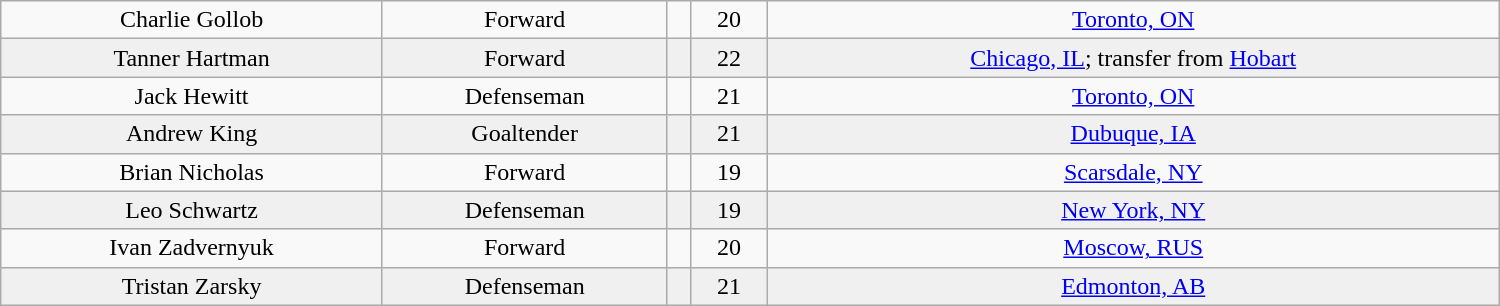<table class="wikitable" width=1000>
<tr align="center" bgcolor="">
<td>Charlie Gollob</td>
<td>Forward</td>
<td></td>
<td>20</td>
<td><a href='#'>Toronto, ON</a></td>
</tr>
<tr align="center" bgcolor="f0f0f0">
<td>Tanner Hartman</td>
<td>Forward</td>
<td></td>
<td>22</td>
<td><a href='#'>Chicago, IL</a>; transfer from <a href='#'>Hobart</a></td>
</tr>
<tr align="center" bgcolor="">
<td>Jack Hewitt</td>
<td>Defenseman</td>
<td></td>
<td>21</td>
<td><a href='#'>Toronto, ON</a></td>
</tr>
<tr align="center" bgcolor="f0f0f0">
<td>Andrew King</td>
<td>Goaltender</td>
<td></td>
<td>21</td>
<td><a href='#'>Dubuque, IA</a></td>
</tr>
<tr align="center" bgcolor="">
<td>Brian Nicholas</td>
<td>Forward</td>
<td></td>
<td>19</td>
<td><a href='#'>Scarsdale, NY</a></td>
</tr>
<tr align="center" bgcolor="f0f0f0">
<td>Leo Schwartz</td>
<td>Defenseman</td>
<td></td>
<td>19</td>
<td><a href='#'>New York, NY</a></td>
</tr>
<tr align="center" bgcolor="">
<td>Ivan Zadvernyuk</td>
<td>Forward</td>
<td></td>
<td>20</td>
<td><a href='#'>Moscow, RUS</a></td>
</tr>
<tr align="center" bgcolor="f0f0f0">
<td>Tristan Zarsky</td>
<td>Defenseman</td>
<td></td>
<td>21</td>
<td><a href='#'>Edmonton, AB</a></td>
</tr>
</table>
